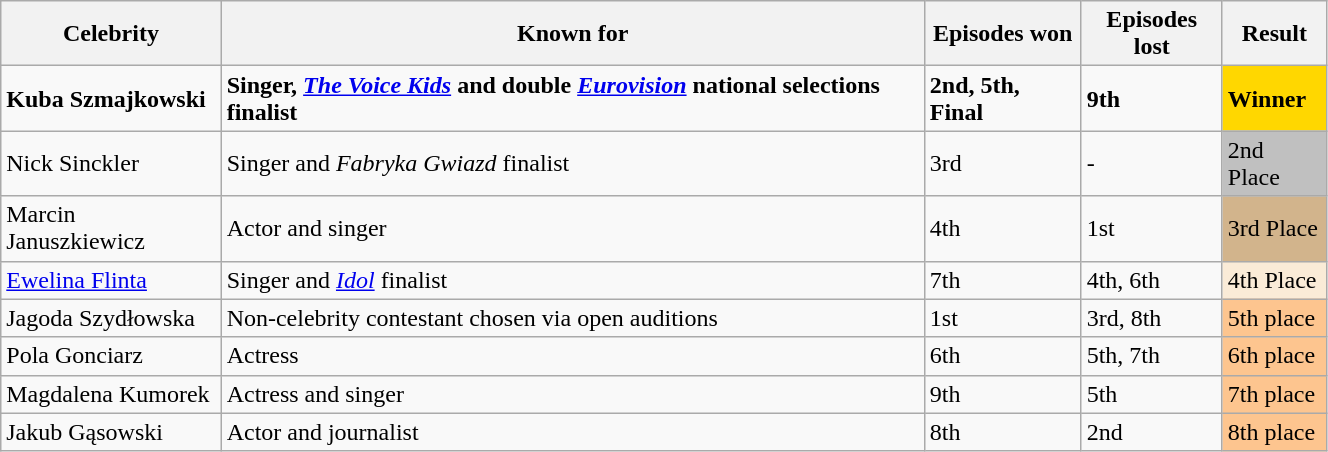<table class="wikitable" style="width:70%;">
<tr>
<th>Celebrity</th>
<th>Known for</th>
<th>Episodes won</th>
<th>Episodes lost</th>
<th>Result</th>
</tr>
<tr>
<td><strong>Kuba Szmajkowski</strong></td>
<td><strong>Singer, <em><a href='#'>The Voice Kids</a></em> and double <em><a href='#'>Eurovision</a></em> national selections finalist</strong></td>
<td><strong>2nd, 5th, Final</strong></td>
<td><strong>9th</strong></td>
<td Bgcolor="gold"><strong>Winner</strong></td>
</tr>
<tr>
<td>Nick Sinckler</td>
<td>Singer and <em>Fabryka Gwiazd</em> finalist</td>
<td>3rd</td>
<td>-</td>
<td Bgcolor="silver">2nd Place</td>
</tr>
<tr>
<td>Marcin Januszkiewicz</td>
<td>Actor and singer</td>
<td>4th</td>
<td>1st</td>
<td Bgcolor="tan">3rd Place</td>
</tr>
<tr>
<td><a href='#'>Ewelina Flinta</a></td>
<td>Singer and <em><a href='#'>Idol</a></em> finalist</td>
<td>7th</td>
<td>4th, 6th</td>
<td Bgcolor="antiquewhite">4th Place</td>
</tr>
<tr>
<td>Jagoda Szydłowska</td>
<td>Non-celebrity contestant chosen via open auditions</td>
<td>1st</td>
<td>3rd, 8th</td>
<td style="background:#fdc58f;">5th place</td>
</tr>
<tr>
<td>Pola Gonciarz</td>
<td>Actress</td>
<td>6th</td>
<td>5th, 7th</td>
<td style="background:#fdc58f;">6th place</td>
</tr>
<tr>
<td>Magdalena Kumorek</td>
<td>Actress and singer</td>
<td>9th</td>
<td>5th</td>
<td style="background:#fdc58f;">7th place</td>
</tr>
<tr>
<td>Jakub Gąsowski</td>
<td>Actor and journalist</td>
<td>8th</td>
<td>2nd</td>
<td style="background:#fdc58f;">8th place</td>
</tr>
</table>
